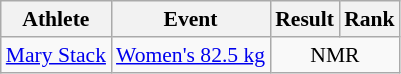<table class=wikitable style="font-size:90%">
<tr>
<th>Athlete</th>
<th>Event</th>
<th>Result</th>
<th>Rank</th>
</tr>
<tr>
<td><a href='#'>Mary Stack</a></td>
<td><a href='#'>Women's 82.5 kg</a></td>
<td style="text-align:center;" colspan="2">NMR</td>
</tr>
</table>
